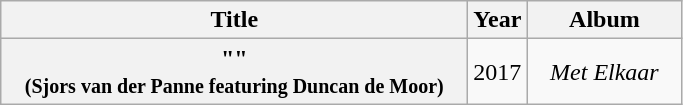<table class="wikitable plainrowheaders" style="text-align:center;">
<tr>
<th scope="col" style="width:19em;">Title</th>
<th scope="col" style="width:1em;">Year</th>
<th scope="col" style="width:6em;">Album</th>
</tr>
<tr>
<th scope="row">""<br><small>(Sjors van der Panne featuring Duncan de Moor)</small></th>
<td>2017</td>
<td><em>Met Elkaar</em></td>
</tr>
</table>
